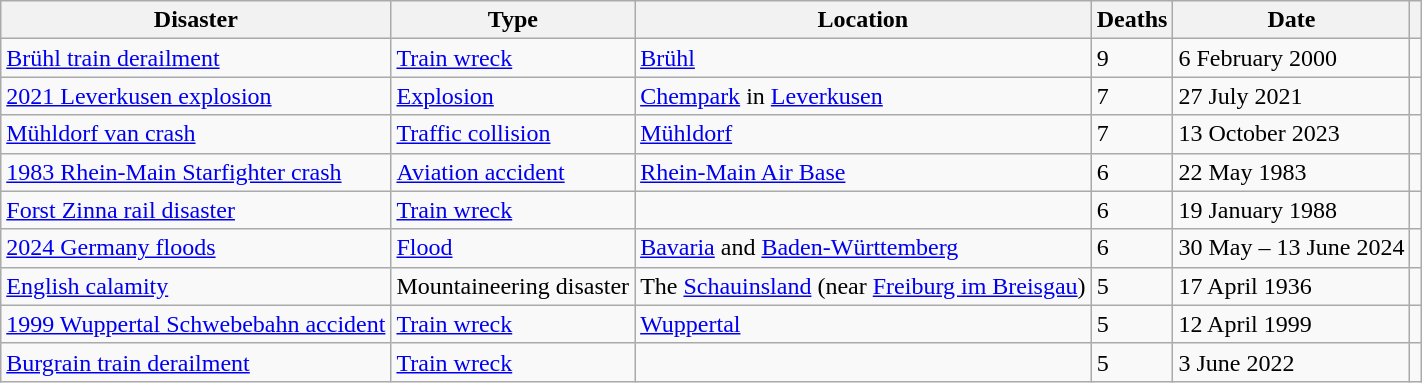<table class="wikitable sortable sotable">
<tr>
<th>Disaster</th>
<th>Type</th>
<th>Location</th>
<th>Deaths</th>
<th>Date</th>
<th></th>
</tr>
<tr>
<td><a href='#'>Brühl train derailment</a></td>
<td><a href='#'>Train wreck</a></td>
<td><a href='#'>Brühl</a></td>
<td>9</td>
<td>6 February 2000</td>
<td></td>
</tr>
<tr>
<td><a href='#'>2021 Leverkusen explosion</a></td>
<td><a href='#'>Explosion</a></td>
<td><a href='#'>Chempark</a> in <a href='#'>Leverkusen</a></td>
<td>7</td>
<td>27 July 2021</td>
<td></td>
</tr>
<tr>
<td><a href='#'>Mühldorf van crash</a></td>
<td><a href='#'>Traffic collision</a></td>
<td><a href='#'>Mühldorf</a></td>
<td>7</td>
<td>13 October 2023</td>
<td></td>
</tr>
<tr>
<td><a href='#'>1983 Rhein-Main Starfighter crash</a></td>
<td><a href='#'>Aviation accident</a></td>
<td><a href='#'>Rhein-Main Air Base</a></td>
<td>6</td>
<td>22 May 1983</td>
<td></td>
</tr>
<tr>
<td><a href='#'>Forst Zinna rail disaster</a></td>
<td><a href='#'>Train wreck</a></td>
<td></td>
<td>6</td>
<td>19 January 1988</td>
<td></td>
</tr>
<tr>
<td><a href='#'>2024 Germany floods</a></td>
<td><a href='#'>Flood</a></td>
<td><a href='#'>Bavaria</a> and <a href='#'>Baden-Württemberg</a></td>
<td>6</td>
<td>30 May – 13 June 2024</td>
<td></td>
</tr>
<tr>
<td><a href='#'>English calamity</a></td>
<td>Mountaineering disaster</td>
<td>The <a href='#'>Schauinsland</a> (near <a href='#'>Freiburg im Breisgau</a>)</td>
<td>5</td>
<td>17 April 1936</td>
<td></td>
</tr>
<tr>
<td><a href='#'>1999 Wuppertal Schwebebahn accident</a></td>
<td><a href='#'>Train wreck</a></td>
<td><a href='#'>Wuppertal</a></td>
<td>5</td>
<td>12 April 1999</td>
<td></td>
</tr>
<tr>
<td><a href='#'>Burgrain train derailment</a></td>
<td><a href='#'>Train wreck</a></td>
<td></td>
<td>5</td>
<td>3 June 2022</td>
<td></td>
</tr>
</table>
